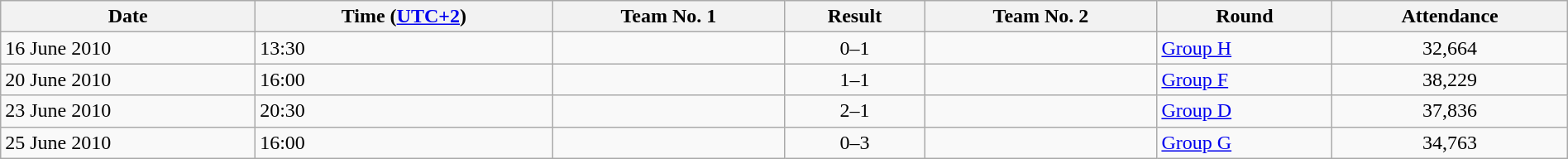<table class="wikitable"  style="text-align:left; width:100%;">
<tr>
<th>Date</th>
<th>Time (<a href='#'>UTC+2</a>)</th>
<th>Team No. 1</th>
<th>Result</th>
<th>Team No. 2</th>
<th>Round</th>
<th>Attendance</th>
</tr>
<tr>
<td>16 June 2010</td>
<td>13:30</td>
<td></td>
<td style="text-align:center;">0–1</td>
<td></td>
<td><a href='#'>Group H</a></td>
<td style="text-align:center;">32,664</td>
</tr>
<tr>
<td>20 June 2010</td>
<td>16:00</td>
<td></td>
<td style="text-align:center;">1–1</td>
<td></td>
<td><a href='#'>Group F</a></td>
<td style="text-align:center;">38,229</td>
</tr>
<tr>
<td>23 June 2010</td>
<td>20:30</td>
<td></td>
<td style="text-align:center;">2–1</td>
<td></td>
<td><a href='#'>Group D</a></td>
<td style="text-align:center;">37,836</td>
</tr>
<tr>
<td>25 June 2010</td>
<td>16:00</td>
<td></td>
<td style="text-align:center;">0–3</td>
<td></td>
<td><a href='#'>Group G</a></td>
<td style="text-align:center;">34,763</td>
</tr>
</table>
